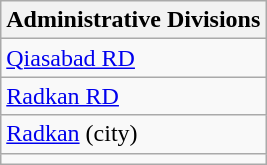<table class="wikitable">
<tr>
<th>Administrative Divisions</th>
</tr>
<tr>
<td><a href='#'>Qiasabad RD</a></td>
</tr>
<tr>
<td><a href='#'>Radkan RD</a></td>
</tr>
<tr>
<td><a href='#'>Radkan</a> (city)</td>
</tr>
<tr>
<td colspan=1></td>
</tr>
</table>
